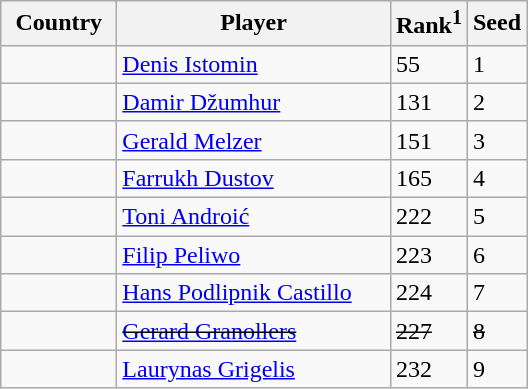<table class="sortable wikitable">
<tr>
<th width="70">Country</th>
<th width="175">Player</th>
<th>Rank<sup>1</sup></th>
<th>Seed</th>
</tr>
<tr>
<td></td>
<td><a href='#'>Denis Istomin</a></td>
<td>55</td>
<td>1</td>
</tr>
<tr>
<td></td>
<td><a href='#'>Damir Džumhur</a></td>
<td>131</td>
<td>2</td>
</tr>
<tr>
<td></td>
<td><a href='#'>Gerald Melzer</a></td>
<td>151</td>
<td>3</td>
</tr>
<tr>
<td></td>
<td><a href='#'>Farrukh Dustov</a></td>
<td>165</td>
<td>4</td>
</tr>
<tr>
<td></td>
<td><a href='#'>Toni Androić</a></td>
<td>222</td>
<td>5</td>
</tr>
<tr>
<td></td>
<td><a href='#'>Filip Peliwo</a></td>
<td>223</td>
<td>6</td>
</tr>
<tr>
<td></td>
<td><a href='#'>Hans Podlipnik Castillo</a></td>
<td>224</td>
<td>7</td>
</tr>
<tr>
<td><s></s></td>
<td><s><a href='#'>Gerard Granollers</a></s></td>
<td><s>227</s></td>
<td><s>8</s></td>
</tr>
<tr>
<td></td>
<td><a href='#'>Laurynas Grigelis</a></td>
<td>232</td>
<td>9</td>
</tr>
</table>
